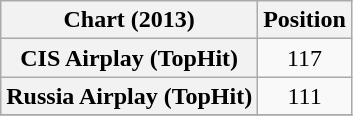<table class="wikitable sortable plainrowheaders" style="text-align:center;">
<tr>
<th scope="col">Chart (2013)</th>
<th scope="col">Position</th>
</tr>
<tr>
<th scope="row">CIS Airplay (TopHit)</th>
<td>117</td>
</tr>
<tr>
<th scope="row">Russia Airplay (TopHit)</th>
<td>111</td>
</tr>
<tr>
</tr>
</table>
